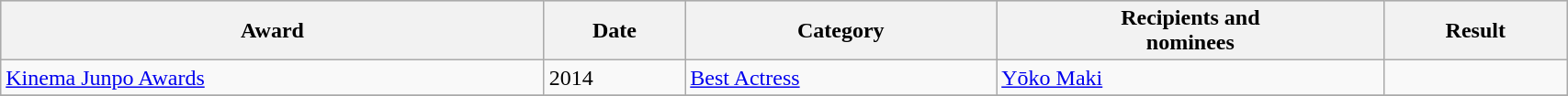<table class="wikitable sortable" width="90%">
<tr style="background:#ccc; text-align:center;">
<th>Award</th>
<th>Date</th>
<th>Category</th>
<th>Recipients and <br>nominees</th>
<th>Result</th>
</tr>
<tr>
<td rowspan="1"><a href='#'>Kinema Junpo Awards</a></td>
<td rowspan="1">2014</td>
<td><a href='#'>Best Actress</a></td>
<td><a href='#'>Yōko Maki</a></td>
<td></td>
</tr>
<tr>
</tr>
</table>
